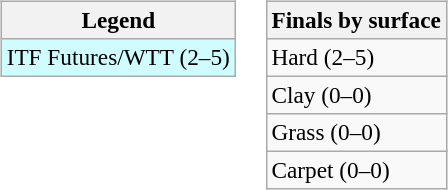<table>
<tr valign=top>
<td><br><table class=wikitable style=font-size:97%>
<tr>
<th>Legend</th>
</tr>
<tr style="background:#cffcff;">
<td>ITF Futures/WTT (2–5)</td>
</tr>
</table>
</td>
<td><br><table class=wikitable style=font-size:97%>
<tr>
<th>Finals by surface</th>
</tr>
<tr>
<td>Hard (2–5)</td>
</tr>
<tr>
<td>Clay (0–0)</td>
</tr>
<tr>
<td>Grass (0–0)</td>
</tr>
<tr>
<td>Carpet (0–0)</td>
</tr>
</table>
</td>
</tr>
</table>
